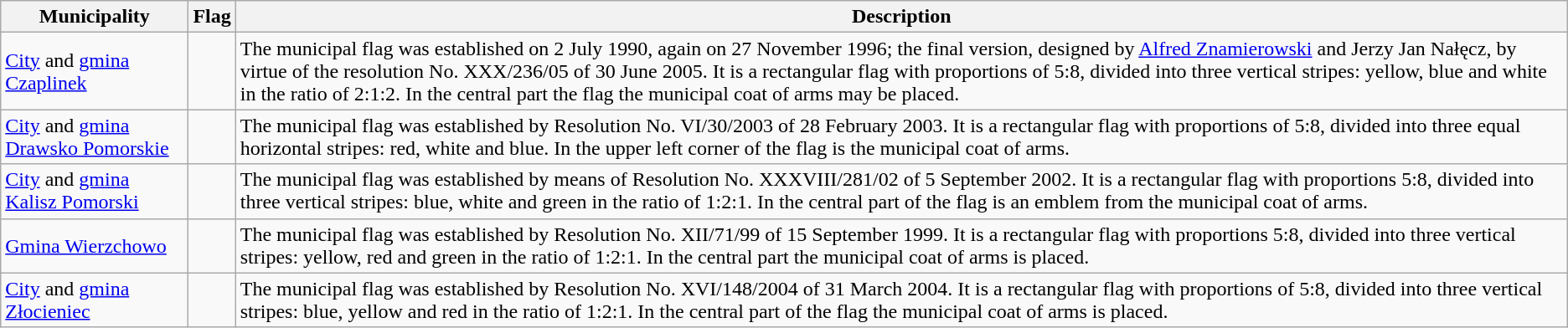<table class="wikitable">
<tr>
<th>Municipality</th>
<th>Flag</th>
<th>Description</th>
</tr>
<tr>
<td><a href='#'>City</a> and <a href='#'>gmina Czaplinek</a></td>
<td></td>
<td>The municipal flag was established on 2 July 1990, again on 27 November 1996; the final version, designed by <a href='#'>Alfred Znamierowski</a> and Jerzy Jan Nałęcz, by virtue of the resolution No. XXX/236/05 of 30 June 2005. It is a rectangular flag with proportions of 5:8, divided into three vertical stripes: yellow, blue and white in the ratio of 2:1:2. In the central part the flag the municipal coat of arms may be placed.</td>
</tr>
<tr>
<td><a href='#'>City</a> and <a href='#'>gmina Drawsko Pomorskie</a></td>
<td></td>
<td>The municipal flag was established by Resolution No. VI/30/2003 of 28 February 2003. It is a rectangular flag with proportions of 5:8, divided into three equal horizontal stripes: red, white and blue. In the upper left corner of the flag is the municipal coat of arms.</td>
</tr>
<tr>
<td><a href='#'>City</a> and <a href='#'>gmina Kalisz Pomorski</a></td>
<td></td>
<td>The municipal flag was established by means of Resolution No. XXXVIII/281/02 of 5 September 2002. It is a rectangular flag with proportions 5:8, divided into three vertical stripes: blue, white and green in the ratio of 1:2:1. In the central part of the flag is an emblem from the municipal coat of arms.</td>
</tr>
<tr>
<td><a href='#'>Gmina Wierzchowo</a></td>
<td></td>
<td>The municipal flag was established by Resolution No. XII/71/99 of 15 September 1999. It is a rectangular flag with proportions 5:8, divided into three vertical stripes: yellow, red and green in the ratio of 1:2:1. In the central part the municipal coat of arms is placed.</td>
</tr>
<tr>
<td><a href='#'>City</a> and <a href='#'>gmina Złocieniec</a></td>
<td></td>
<td>The municipal flag was established by Resolution No. XVI/148/2004 of 31 March 2004. It is a rectangular flag with proportions of 5:8, divided into three vertical stripes: blue, yellow and red in the ratio of 1:2:1. In the central part of the flag the municipal coat of arms is placed.</td>
</tr>
</table>
